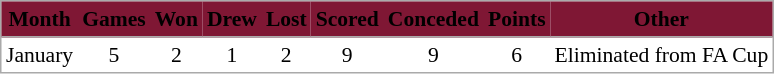<table cellspacing="0" cellpadding="3" style="border:1px solid #AAAAAA;font-size:90%">
<tr bgcolor="#7F1734">
<th style="border-bottom:1px solid #AAAAAA" align="center"><span>Month</span></th>
<th style="border-bottom:1px solid #AAAAAA" align="center"><span>Games</span></th>
<th style="border-bottom:1px solid #AAAAAA" align="center"><span>Won</span></th>
<th style="border-bottom:1px solid #AAAAAA" align="center"><span>Drew</span></th>
<th style="border-bottom:1px solid #AAAAAA" align="center"><span>Lost</span></th>
<th style="border-bottom:1px solid #AAAAAA" align="center"><span>Scored</span></th>
<th style="border-bottom:1px solid #AAAAAA" align="center"><span>Conceded</span></th>
<th style="border-bottom:1px solid #AAAAAA" align="center"><span>Points</span></th>
<th style="border-bottom:1px solid #AAAAAA" align="center"><span>Other</span></th>
</tr>
<tr>
<td align="center">January</td>
<td align="center">5</td>
<td align="center">2</td>
<td align="center">1</td>
<td align="center">2</td>
<td align="center">9</td>
<td align="center">9</td>
<td align="center">6</td>
<td align="center">Eliminated from FA Cup</td>
</tr>
</table>
